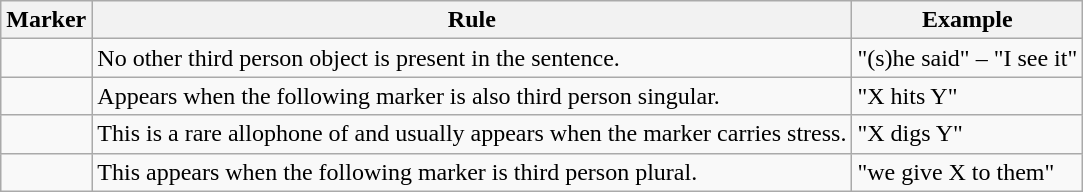<table class="wikitable">
<tr>
<th>Marker</th>
<th>Rule</th>
<th>Example</th>
</tr>
<tr>
<td></td>
<td>No other third person object is present in the sentence.</td>
<td> "(s)he said" –  "I see it"</td>
</tr>
<tr>
<td></td>
<td>Appears when the following marker is also third person singular.</td>
<td> "X hits Y"</td>
</tr>
<tr>
<td></td>
<td>This is a rare allophone of  and usually appears when the marker carries stress.</td>
<td> "X  digs Y"</td>
</tr>
<tr>
<td></td>
<td>This appears when the following marker is third person plural.</td>
<td> "we give X to them"</td>
</tr>
</table>
